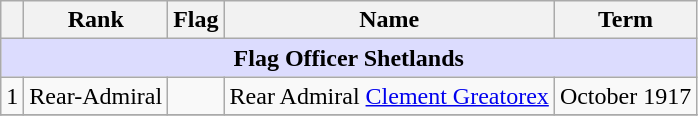<table class="wikitable">
<tr>
<th></th>
<th>Rank</th>
<th>Flag</th>
<th>Name</th>
<th>Term</th>
</tr>
<tr>
<td colspan="5" align="center" style="background:#dcdcfe;"><strong>Flag Officer Shetlands</strong></td>
</tr>
<tr>
<td>1</td>
<td>Rear-Admiral</td>
<td></td>
<td>Rear Admiral <a href='#'>Clement Greatorex</a></td>
<td>October 1917</td>
</tr>
<tr>
</tr>
</table>
